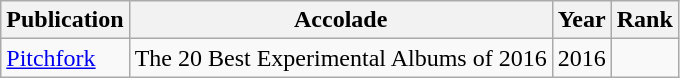<table class="sortable wikitable">
<tr>
<th>Publication</th>
<th>Accolade</th>
<th>Year</th>
<th>Rank</th>
</tr>
<tr>
<td><a href='#'>Pitchfork</a></td>
<td>The 20 Best Experimental Albums of 2016</td>
<td>2016</td>
<td></td>
</tr>
</table>
